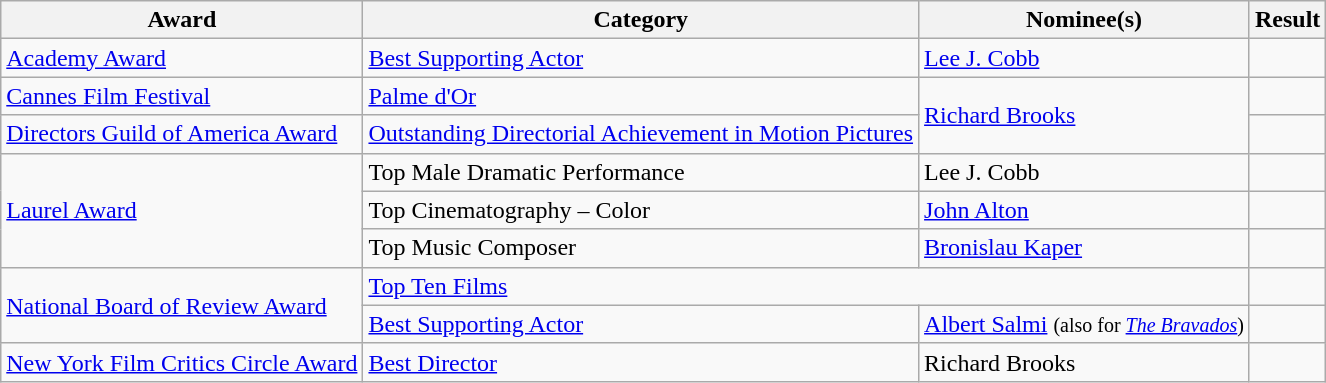<table class="wikitable plainrowheaders">
<tr>
<th>Award</th>
<th>Category</th>
<th>Nominee(s)</th>
<th>Result</th>
</tr>
<tr>
<td><a href='#'>Academy Award</a></td>
<td><a href='#'>Best Supporting Actor</a></td>
<td><a href='#'>Lee J. Cobb</a></td>
<td></td>
</tr>
<tr>
<td><a href='#'>Cannes Film Festival</a></td>
<td><a href='#'>Palme d'Or</a></td>
<td rowspan="2"><a href='#'>Richard Brooks</a></td>
<td></td>
</tr>
<tr>
<td><a href='#'>Directors Guild of America Award</a></td>
<td><a href='#'>Outstanding Directorial Achievement in Motion Pictures</a></td>
<td></td>
</tr>
<tr>
<td rowspan="3"><a href='#'>Laurel Award</a></td>
<td>Top Male Dramatic Performance</td>
<td>Lee J. Cobb</td>
<td></td>
</tr>
<tr>
<td>Top Cinematography – Color</td>
<td><a href='#'>John Alton</a></td>
<td></td>
</tr>
<tr>
<td>Top Music Composer</td>
<td><a href='#'>Bronislau Kaper</a></td>
<td></td>
</tr>
<tr>
<td rowspan="2"><a href='#'>National Board of Review Award</a></td>
<td colspan="2"><a href='#'>Top Ten Films</a></td>
<td></td>
</tr>
<tr>
<td><a href='#'>Best Supporting Actor</a></td>
<td><a href='#'>Albert Salmi</a> <small>(also for <em><a href='#'>The Bravados</a></em>)</small></td>
<td></td>
</tr>
<tr>
<td><a href='#'>New York Film Critics Circle Award</a></td>
<td><a href='#'>Best Director</a></td>
<td>Richard Brooks</td>
<td></td>
</tr>
</table>
